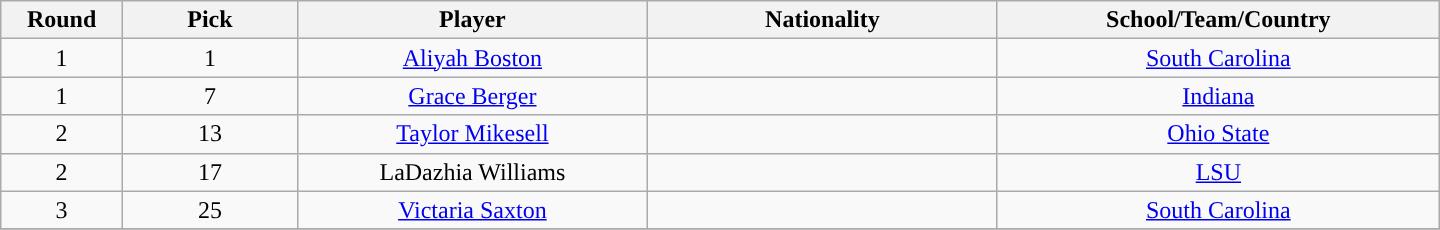<table class="wikitable" style="text-align:center; width:60em">
<tr>
<th width="2%">Round</th>
<th width="5%">Pick</th>
<th width="10%">Player</th>
<th width="10%">Nationality</th>
<th width="10%">School/Team/Country</th>
</tr>
<tr>
<td>1</td>
<td>1</td>
<td><a href='#'>Aliyah Boston</a></td>
<td></td>
<td><a href='#'>South Carolina</a></td>
</tr>
<tr>
<td>1</td>
<td>7</td>
<td><a href='#'>Grace Berger</a></td>
<td></td>
<td><a href='#'>Indiana</a></td>
</tr>
<tr>
<td>2</td>
<td>13</td>
<td><a href='#'>Taylor Mikesell</a></td>
<td></td>
<td><a href='#'>Ohio State</a></td>
</tr>
<tr>
<td>2</td>
<td>17</td>
<td>LaDazhia Williams</td>
<td></td>
<td><a href='#'>LSU</a></td>
</tr>
<tr>
<td>3</td>
<td>25</td>
<td><a href='#'>Victaria Saxton</a></td>
<td></td>
<td><a href='#'>South Carolina</a></td>
</tr>
<tr>
</tr>
</table>
